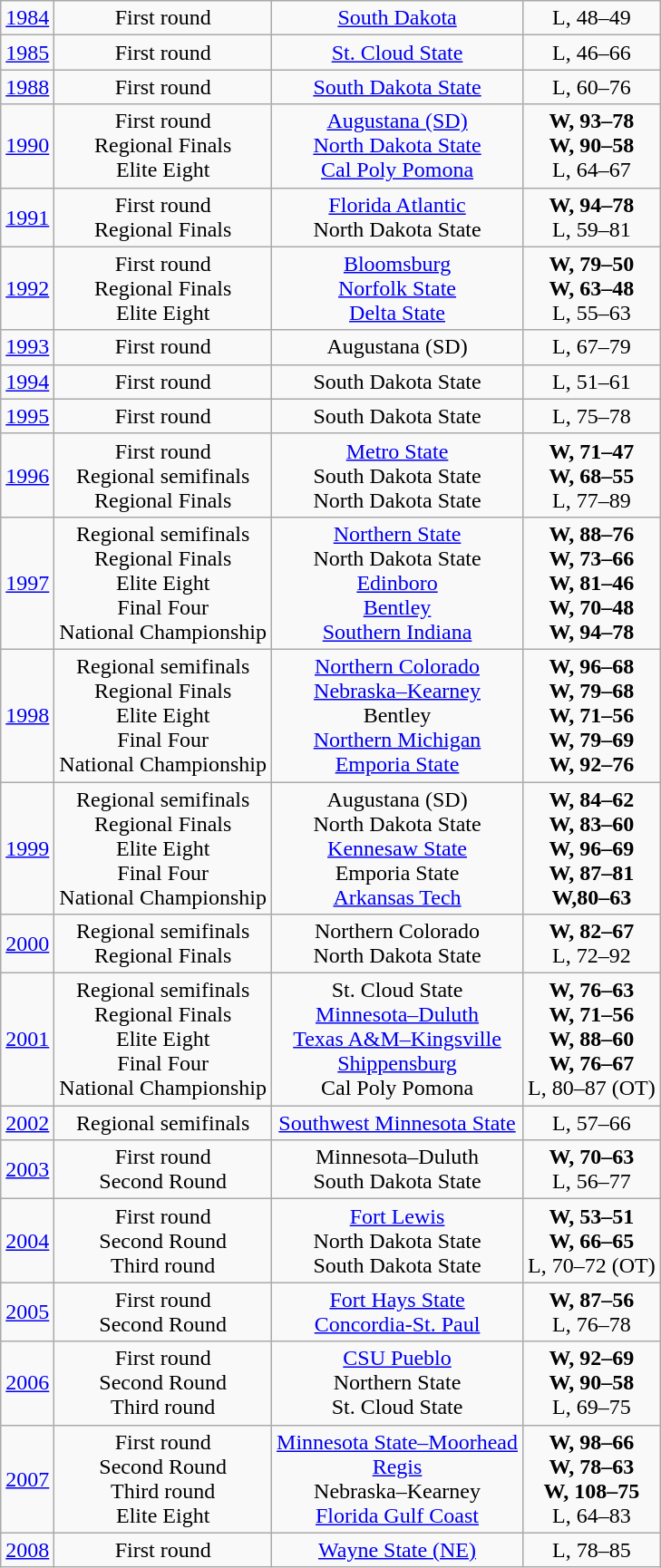<table class="wikitable">
<tr align="center">
<td><a href='#'>1984</a></td>
<td>First round</td>
<td><a href='#'>South Dakota</a></td>
<td>L, 48–49</td>
</tr>
<tr align="center">
<td><a href='#'>1985</a></td>
<td>First round</td>
<td><a href='#'>St. Cloud State</a></td>
<td>L, 46–66</td>
</tr>
<tr align="center">
<td><a href='#'>1988</a></td>
<td>First round</td>
<td><a href='#'>South Dakota State</a></td>
<td>L, 60–76</td>
</tr>
<tr align="center">
<td><a href='#'>1990</a></td>
<td>First round<br>Regional Finals<br>Elite Eight</td>
<td><a href='#'>Augustana (SD)</a><br><a href='#'>North Dakota State</a><br><a href='#'>Cal Poly Pomona</a></td>
<td><strong>W, 93–78</strong><br><strong>W, 90–58</strong><br>L, 64–67</td>
</tr>
<tr align="center">
<td><a href='#'>1991</a></td>
<td>First round<br>Regional Finals</td>
<td><a href='#'>Florida Atlantic</a><br>North Dakota State</td>
<td><strong>W, 94–78</strong><br>L, 59–81</td>
</tr>
<tr align="center">
<td><a href='#'>1992</a></td>
<td>First round<br>Regional Finals<br>Elite Eight</td>
<td><a href='#'>Bloomsburg</a><br><a href='#'>Norfolk State</a><br><a href='#'>Delta State</a></td>
<td><strong>W, 79–50</strong><br><strong>W, 63–48</strong><br>L, 55–63</td>
</tr>
<tr align="center">
<td><a href='#'>1993</a></td>
<td>First round</td>
<td>Augustana (SD)</td>
<td>L, 67–79</td>
</tr>
<tr align="center">
<td><a href='#'>1994</a></td>
<td>First round</td>
<td>South Dakota State</td>
<td>L, 51–61</td>
</tr>
<tr align="center">
<td><a href='#'>1995</a></td>
<td>First round</td>
<td>South Dakota State</td>
<td>L, 75–78</td>
</tr>
<tr align="center">
<td><a href='#'>1996</a></td>
<td>First round<br>Regional semifinals<br>Regional Finals</td>
<td><a href='#'>Metro State</a><br>South Dakota State<br>North Dakota State</td>
<td><strong>W, 71–47</strong><br><strong>W, 68–55</strong><br>L, 77–89</td>
</tr>
<tr align="center">
<td><a href='#'>1997</a></td>
<td>Regional semifinals<br>Regional Finals<br>Elite Eight<br>Final Four<br>National Championship</td>
<td><a href='#'>Northern State</a><br>North Dakota State<br><a href='#'>Edinboro</a><br><a href='#'>Bentley</a><br><a href='#'>Southern Indiana</a></td>
<td><strong>W, 88–76</strong><br><strong>W, 73–66</strong><br><strong>W, 81–46</strong><br><strong>W, 70–48</strong><br><strong>W, 94–78</strong></td>
</tr>
<tr align="center">
<td><a href='#'>1998</a></td>
<td>Regional semifinals<br>Regional Finals<br>Elite Eight<br>Final Four<br>National Championship</td>
<td><a href='#'>Northern Colorado</a><br><a href='#'>Nebraska–Kearney</a><br>Bentley<br><a href='#'>Northern Michigan</a><br><a href='#'>Emporia State</a></td>
<td><strong>W, 96–68</strong><br><strong>W, 79–68</strong><br><strong>W, 71–56</strong><br><strong>W, 79–69</strong><br><strong>W, 92–76</strong></td>
</tr>
<tr align="center">
<td><a href='#'>1999</a></td>
<td>Regional semifinals<br>Regional Finals<br>Elite Eight<br>Final Four<br>National Championship</td>
<td>Augustana (SD)<br>North Dakota State<br><a href='#'>Kennesaw State</a><br>Emporia State<br><a href='#'>Arkansas Tech</a></td>
<td><strong>W, 84–62</strong><br><strong>W, 83–60</strong><br><strong>W, 96–69</strong><br><strong>W, 87–81</strong><br><strong>W,80–63</strong></td>
</tr>
<tr align="center">
<td><a href='#'>2000</a></td>
<td>Regional semifinals<br>Regional Finals</td>
<td>Northern Colorado<br>North Dakota State</td>
<td><strong>W, 82–67</strong><br>L, 72–92</td>
</tr>
<tr align="center">
<td><a href='#'>2001</a></td>
<td>Regional semifinals<br>Regional Finals<br>Elite Eight<br>Final Four<br>National Championship</td>
<td>St. Cloud State<br><a href='#'>Minnesota–Duluth</a><br><a href='#'>Texas A&M–Kingsville</a><br><a href='#'>Shippensburg</a><br>Cal Poly Pomona</td>
<td><strong>W, 76–63</strong><br><strong>W, 71–56</strong><br><strong>W, 88–60</strong><br><strong>W, 76–67</strong><br>L, 80–87 (OT)</td>
</tr>
<tr align="center">
<td><a href='#'>2002</a></td>
<td>Regional semifinals</td>
<td><a href='#'>Southwest Minnesota State</a></td>
<td>L, 57–66</td>
</tr>
<tr align="center">
<td><a href='#'>2003</a></td>
<td>First round<br>Second Round</td>
<td>Minnesota–Duluth<br>South Dakota State</td>
<td><strong>W, 70–63</strong><br>L, 56–77</td>
</tr>
<tr align="center">
<td><a href='#'>2004</a></td>
<td>First round<br>Second Round<br>Third round</td>
<td><a href='#'>Fort Lewis</a><br>North Dakota State<br>South Dakota State</td>
<td><strong>W, 53–51</strong><br><strong>W, 66–65</strong><br>L, 70–72 (OT)</td>
</tr>
<tr align="center">
<td><a href='#'>2005</a></td>
<td>First round<br>Second Round</td>
<td><a href='#'>Fort Hays State</a><br><a href='#'>Concordia-St. Paul</a></td>
<td><strong>W, 87–56</strong><br>L, 76–78</td>
</tr>
<tr align="center">
<td><a href='#'>2006</a></td>
<td>First round<br>Second Round<br>Third round</td>
<td><a href='#'>CSU Pueblo</a><br>Northern State<br>St. Cloud State</td>
<td><strong>W, 92–69</strong><br><strong>W, 90–58</strong><br>L, 69–75</td>
</tr>
<tr align="center">
<td><a href='#'>2007</a></td>
<td>First round<br>Second Round<br>Third round<br>Elite Eight</td>
<td><a href='#'>Minnesota State–Moorhead</a><br><a href='#'>Regis</a><br>Nebraska–Kearney<br><a href='#'>Florida Gulf Coast</a></td>
<td><strong>W, 98–66</strong><br><strong>W, 78–63</strong><br><strong>W, 108–75</strong><br>L, 64–83</td>
</tr>
<tr align="center">
<td><a href='#'>2008</a></td>
<td>First round</td>
<td><a href='#'>Wayne State (NE)</a></td>
<td>L, 78–85</td>
</tr>
</table>
